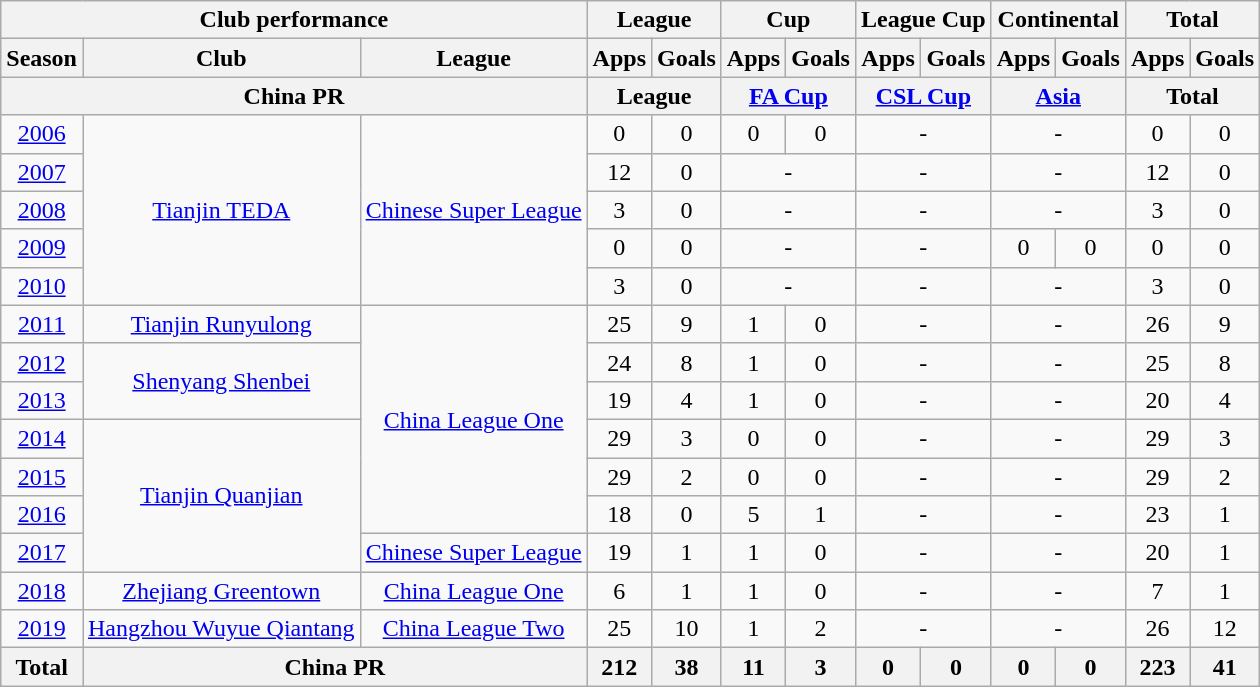<table class="wikitable" style="text-align:center">
<tr>
<th colspan=3>Club performance</th>
<th colspan=2>League</th>
<th colspan=2>Cup</th>
<th colspan=2>League Cup</th>
<th colspan=2>Continental</th>
<th colspan=2>Total</th>
</tr>
<tr>
<th>Season</th>
<th>Club</th>
<th>League</th>
<th>Apps</th>
<th>Goals</th>
<th>Apps</th>
<th>Goals</th>
<th>Apps</th>
<th>Goals</th>
<th>Apps</th>
<th>Goals</th>
<th>Apps</th>
<th>Goals</th>
</tr>
<tr>
<th colspan=3>China PR</th>
<th colspan=2>League</th>
<th colspan=2><a href='#'>FA Cup</a></th>
<th colspan=2><a href='#'>CSL Cup</a></th>
<th colspan=2><a href='#'>Asia</a></th>
<th colspan=2>Total</th>
</tr>
<tr>
<td><a href='#'>2006</a></td>
<td rowspan="5"><a href='#'>Tianjin TEDA</a></td>
<td rowspan="5"><a href='#'>Chinese Super League</a></td>
<td>0</td>
<td>0</td>
<td>0</td>
<td>0</td>
<td colspan="2">-</td>
<td colspan="2">-</td>
<td>0</td>
<td>0</td>
</tr>
<tr>
<td><a href='#'>2007</a></td>
<td>12</td>
<td>0</td>
<td colspan="2">-</td>
<td colspan="2">-</td>
<td colspan="2">-</td>
<td>12</td>
<td>0</td>
</tr>
<tr>
<td><a href='#'>2008</a></td>
<td>3</td>
<td>0</td>
<td colspan="2">-</td>
<td colspan="2">-</td>
<td colspan="2">-</td>
<td>3</td>
<td>0</td>
</tr>
<tr>
<td><a href='#'>2009</a></td>
<td>0</td>
<td>0</td>
<td colspan="2">-</td>
<td colspan="2">-</td>
<td>0</td>
<td>0</td>
<td>0</td>
<td>0</td>
</tr>
<tr>
<td><a href='#'>2010</a></td>
<td>3</td>
<td>0</td>
<td colspan="2">-</td>
<td colspan="2">-</td>
<td colspan="2">-</td>
<td>3</td>
<td>0</td>
</tr>
<tr>
<td><a href='#'>2011</a></td>
<td><a href='#'>Tianjin Runyulong</a></td>
<td rowspan="6"><a href='#'>China League One</a></td>
<td>25</td>
<td>9</td>
<td>1</td>
<td>0</td>
<td colspan="2">-</td>
<td colspan="2">-</td>
<td>26</td>
<td>9</td>
</tr>
<tr>
<td><a href='#'>2012</a></td>
<td rowspan="2"><a href='#'>Shenyang Shenbei</a></td>
<td>24</td>
<td>8</td>
<td>1</td>
<td>0</td>
<td colspan="2">-</td>
<td colspan="2">-</td>
<td>25</td>
<td>8</td>
</tr>
<tr>
<td><a href='#'>2013</a></td>
<td>19</td>
<td>4</td>
<td>1</td>
<td>0</td>
<td colspan="2">-</td>
<td colspan="2">-</td>
<td>20</td>
<td>4</td>
</tr>
<tr>
<td><a href='#'>2014</a></td>
<td rowspan="4"><a href='#'>Tianjin Quanjian</a></td>
<td>29</td>
<td>3</td>
<td>0</td>
<td>0</td>
<td colspan="2">-</td>
<td colspan="2">-</td>
<td>29</td>
<td>3</td>
</tr>
<tr>
<td><a href='#'>2015</a></td>
<td>29</td>
<td>2</td>
<td>0</td>
<td>0</td>
<td colspan="2">-</td>
<td colspan="2">-</td>
<td>29</td>
<td>2</td>
</tr>
<tr>
<td><a href='#'>2016</a></td>
<td>18</td>
<td>0</td>
<td>5</td>
<td>1</td>
<td colspan="2">-</td>
<td colspan="2">-</td>
<td>23</td>
<td>1</td>
</tr>
<tr>
<td><a href='#'>2017</a></td>
<td><a href='#'>Chinese Super League</a></td>
<td>19</td>
<td>1</td>
<td>1</td>
<td>0</td>
<td colspan="2">-</td>
<td colspan="2">-</td>
<td>20</td>
<td>1</td>
</tr>
<tr>
<td><a href='#'>2018</a></td>
<td rowspan="1"><a href='#'>Zhejiang Greentown</a></td>
<td rowspan="1"><a href='#'>China League One</a></td>
<td>6</td>
<td>1</td>
<td>1</td>
<td>0</td>
<td colspan="2">-</td>
<td colspan="2">-</td>
<td>7</td>
<td>1</td>
</tr>
<tr>
<td><a href='#'>2019</a></td>
<td><a href='#'>Hangzhou Wuyue Qiantang</a></td>
<td><a href='#'>China League Two</a></td>
<td>25</td>
<td>10</td>
<td>1</td>
<td>2</td>
<td colspan="2">-</td>
<td colspan="2">-</td>
<td>26</td>
<td>12</td>
</tr>
<tr>
<th rowspan=3>Total</th>
<th colspan=2>China PR</th>
<th>212</th>
<th>38</th>
<th>11</th>
<th>3</th>
<th>0</th>
<th>0</th>
<th>0</th>
<th>0</th>
<th>223</th>
<th>41</th>
</tr>
</table>
